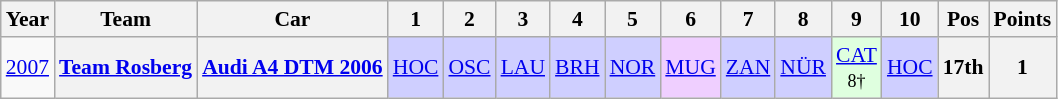<table class="wikitable" style="text-align:center; font-size:90%;">
<tr>
<th>Year</th>
<th>Team</th>
<th>Car</th>
<th>1</th>
<th>2</th>
<th>3</th>
<th>4</th>
<th>5</th>
<th>6</th>
<th>7</th>
<th>8</th>
<th>9</th>
<th>10</th>
<th>Pos</th>
<th>Points</th>
</tr>
<tr>
<td><a href='#'>2007</a></td>
<th><a href='#'>Team Rosberg</a></th>
<th><a href='#'>Audi A4 DTM 2006</a></th>
<td style="background:#CFCFFF;"><a href='#'>HOC</a><br></td>
<td style="background:#CFCFFF;"><a href='#'>OSC</a><br></td>
<td style="background:#CFCFFF;"><a href='#'>LAU</a><br></td>
<td style="background:#CFCFFF;"><a href='#'>BRH</a><br></td>
<td style="background:#CFCFFF;"><a href='#'>NOR</a><br></td>
<td style="background:#EFCFFF;"><a href='#'>MUG</a><br></td>
<td style="background:#CFCFFF;"><a href='#'>ZAN</a><br></td>
<td style="background:#CFCFFF;"><a href='#'>NÜR</a><br></td>
<td style="background:#DFFFDF;"><a href='#'>CAT</a><br><small>8†</small></td>
<td style="background:#CFCFFF;"><a href='#'>HOC</a><br></td>
<th>17th</th>
<th>1</th>
</tr>
</table>
